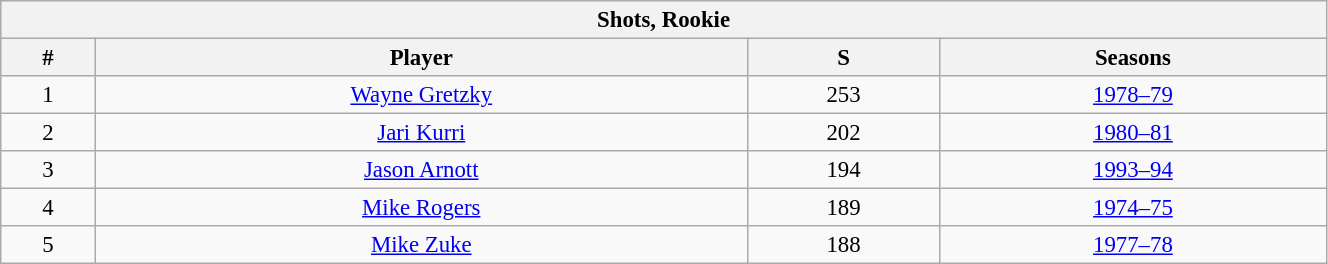<table class="wikitable" style="text-align: center; font-size: 95%" width="70%">
<tr>
<th colspan="4">Shots, Rookie</th>
</tr>
<tr>
<th>#</th>
<th>Player</th>
<th>S</th>
<th>Seasons</th>
</tr>
<tr>
<td>1</td>
<td><a href='#'>Wayne Gretzky</a></td>
<td>253</td>
<td><a href='#'>1978–79</a></td>
</tr>
<tr>
<td>2</td>
<td><a href='#'>Jari Kurri</a></td>
<td>202</td>
<td><a href='#'>1980–81</a></td>
</tr>
<tr>
<td>3</td>
<td><a href='#'>Jason Arnott</a></td>
<td>194</td>
<td><a href='#'>1993–94</a></td>
</tr>
<tr>
<td>4</td>
<td><a href='#'>Mike Rogers</a></td>
<td>189</td>
<td><a href='#'>1974–75</a></td>
</tr>
<tr>
<td>5</td>
<td><a href='#'>Mike Zuke</a></td>
<td>188</td>
<td><a href='#'>1977–78</a></td>
</tr>
</table>
